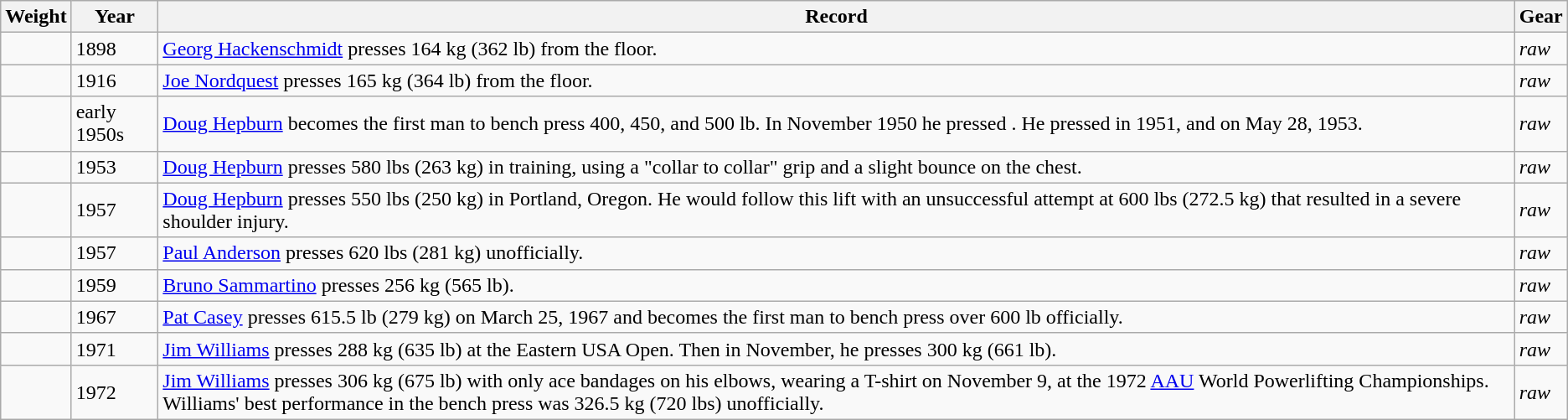<table class="wikitable">
<tr>
<th>Weight</th>
<th>Year</th>
<th>Record</th>
<th>Gear</th>
</tr>
<tr>
<td></td>
<td>1898</td>
<td><a href='#'>Georg Hackenschmidt</a> presses 164 kg (362 lb) from the floor.</td>
<td><em>raw</em></td>
</tr>
<tr>
<td></td>
<td>1916</td>
<td><a href='#'>Joe Nordquest</a> presses 165 kg (364 lb) from the floor.</td>
<td><em>raw</em></td>
</tr>
<tr>
<td></td>
<td>early 1950s</td>
<td><a href='#'>Doug Hepburn</a> becomes the first man to bench press 400, 450, and 500 lb. In November 1950 he pressed . He pressed  in 1951, and  on May 28, 1953.</td>
<td><em>raw</em></td>
</tr>
<tr>
<td></td>
<td>1953</td>
<td><a href='#'>Doug Hepburn</a> presses 580 lbs (263 kg) in training, using a "collar to collar" grip and a slight bounce on the chest.</td>
<td><em>raw</em></td>
</tr>
<tr>
<td></td>
<td>1957</td>
<td><a href='#'>Doug Hepburn</a> presses 550 lbs (250 kg) in Portland, Oregon. He would follow this lift with an unsuccessful attempt at 600 lbs (272.5 kg) that resulted in a severe shoulder injury.</td>
<td><em>raw</em></td>
</tr>
<tr>
<td></td>
<td>1957</td>
<td><a href='#'>Paul Anderson</a> presses 620 lbs (281 kg) unofficially.</td>
<td><em>raw</em></td>
</tr>
<tr>
<td></td>
<td>1959</td>
<td><a href='#'>Bruno Sammartino</a> presses 256 kg (565 lb).</td>
<td><em>raw</em></td>
</tr>
<tr>
<td></td>
<td>1967</td>
<td><a href='#'>Pat Casey</a> presses 615.5 lb (279 kg) on March 25, 1967 and becomes the first man to bench press over 600 lb officially.</td>
<td><em>raw</em></td>
</tr>
<tr>
<td></td>
<td>1971</td>
<td><a href='#'>Jim Williams</a> presses 288 kg (635 lb) at the Eastern USA Open. Then in November, he presses 300 kg (661 lb).</td>
<td><em>raw</em></td>
</tr>
<tr>
<td></td>
<td>1972</td>
<td><a href='#'>Jim Williams</a> presses 306 kg (675 lb) with only ace bandages on his elbows, wearing a T-shirt on November 9, at the 1972 <a href='#'>AAU</a> World Powerlifting Championships. Williams' best performance in the bench press was 326.5 kg (720 lbs) unofficially.</td>
<td><em>raw</em></td>
</tr>
</table>
